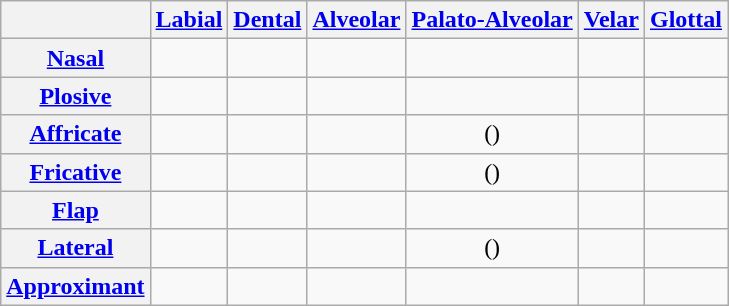<table class="wikitable" style="text-align:center;">
<tr>
<th></th>
<th><a href='#'>Labial</a></th>
<th><a href='#'>Dental</a></th>
<th><a href='#'>Alveolar</a></th>
<th><a href='#'>Palato-Alveolar</a></th>
<th><a href='#'>Velar</a></th>
<th><a href='#'>Glottal</a></th>
</tr>
<tr>
<th><a href='#'>Nasal</a></th>
<td> </td>
<td></td>
<td> </td>
<td></td>
<td></td>
<td></td>
</tr>
<tr>
<th><a href='#'>Plosive</a></th>
<td> </td>
<td></td>
<td> </td>
<td> </td>
<td> </td>
<td></td>
</tr>
<tr>
<th><a href='#'>Affricate</a></th>
<td></td>
<td></td>
<td> </td>
<td>() </td>
<td></td>
<td></td>
</tr>
<tr>
<th><a href='#'>Fricative</a></th>
<td> </td>
<td> </td>
<td></td>
<td>() </td>
<td></td>
<td> </td>
</tr>
<tr>
<th><a href='#'>Flap</a></th>
<td></td>
<td></td>
<td> </td>
<td></td>
<td></td>
<td></td>
</tr>
<tr>
<th><a href='#'>Lateral</a></th>
<td></td>
<td></td>
<td> </td>
<td>() </td>
<td></td>
<td></td>
</tr>
<tr>
<th><a href='#'>Approximant</a></th>
<td> </td>
<td></td>
<td></td>
<td> </td>
<td></td>
<td></td>
</tr>
</table>
